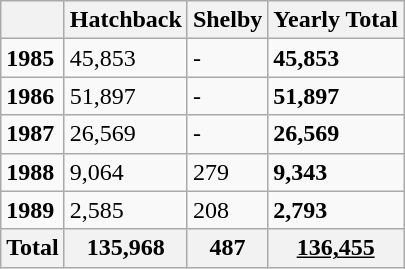<table class="wikitable">
<tr>
<th></th>
<th>Hatchback</th>
<th>Shelby</th>
<th>Yearly Total</th>
</tr>
<tr>
<td><strong>1985</strong></td>
<td>45,853</td>
<td>-</td>
<td><strong>45,853</strong></td>
</tr>
<tr>
<td><strong>1986</strong></td>
<td>51,897</td>
<td>-</td>
<td><strong>51,897</strong></td>
</tr>
<tr>
<td><strong>1987</strong></td>
<td>26,569</td>
<td>-</td>
<td><strong>26,569</strong></td>
</tr>
<tr>
<td><strong>1988</strong></td>
<td>9,064</td>
<td>279</td>
<td><strong>9,343</strong></td>
</tr>
<tr>
<td><strong>1989</strong></td>
<td>2,585</td>
<td>208</td>
<td><strong>2,793</strong></td>
</tr>
<tr>
<th>Total</th>
<th>135,968</th>
<th>487</th>
<th><u>136,455</u></th>
</tr>
</table>
